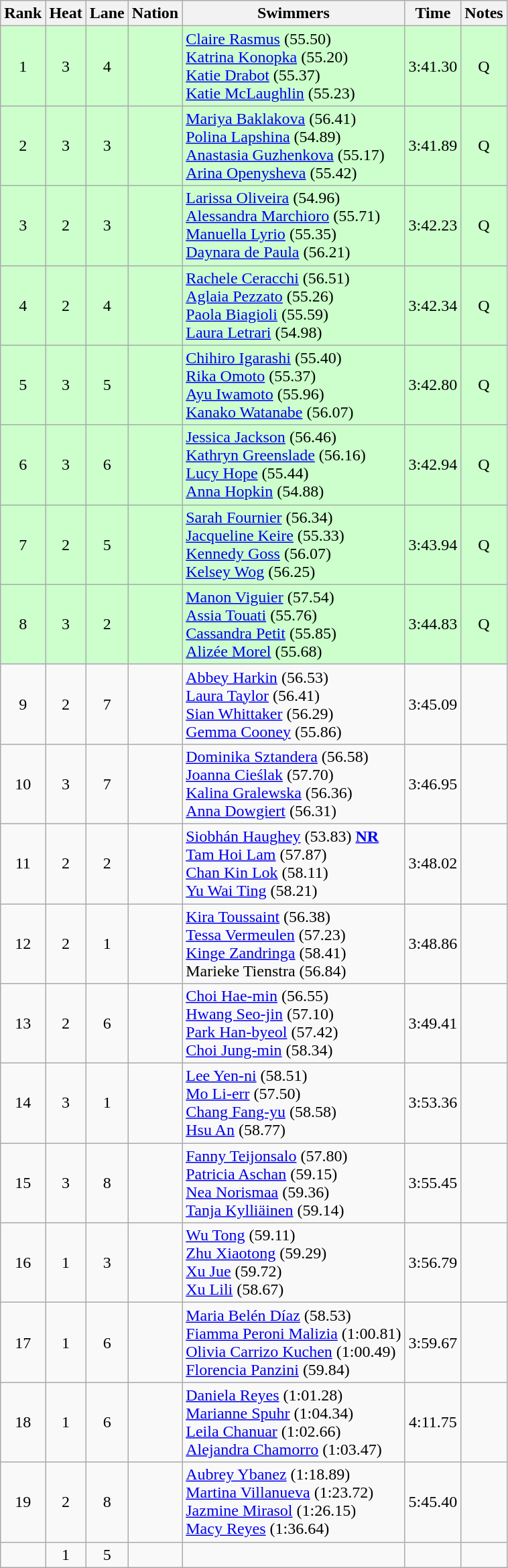<table class="wikitable sortable" style="text-align:center">
<tr>
<th>Rank</th>
<th>Heat</th>
<th>Lane</th>
<th>Nation</th>
<th>Swimmers</th>
<th>Time</th>
<th>Notes</th>
</tr>
<tr bgcolor=ccffcc>
<td>1</td>
<td>3</td>
<td>4</td>
<td align=left></td>
<td align=left><a href='#'>Claire Rasmus</a> (55.50)<br><a href='#'>Katrina Konopka</a> (55.20)<br><a href='#'>Katie Drabot</a> (55.37)<br><a href='#'>Katie McLaughlin</a> (55.23)</td>
<td>3:41.30</td>
<td>Q</td>
</tr>
<tr bgcolor=ccffcc>
<td>2</td>
<td>3</td>
<td>3</td>
<td align=left></td>
<td align=left><a href='#'>Mariya Baklakova</a> (56.41)<br><a href='#'>Polina Lapshina</a> (54.89)<br><a href='#'>Anastasia Guzhenkova</a> (55.17)<br><a href='#'>Arina Openysheva</a> (55.42)</td>
<td>3:41.89</td>
<td>Q</td>
</tr>
<tr bgcolor=ccffcc>
<td>3</td>
<td>2</td>
<td>3</td>
<td align=left></td>
<td align=left><a href='#'>Larissa Oliveira</a> (54.96)<br><a href='#'>Alessandra Marchioro</a> (55.71)<br><a href='#'>Manuella Lyrio</a> (55.35)<br><a href='#'>Daynara de Paula</a> (56.21)</td>
<td>3:42.23</td>
<td>Q</td>
</tr>
<tr bgcolor=ccffcc>
<td>4</td>
<td>2</td>
<td>4</td>
<td align=left></td>
<td align=left><a href='#'>Rachele Ceracchi</a> (56.51)<br><a href='#'>Aglaia Pezzato</a> (55.26)<br><a href='#'>Paola Biagioli</a> (55.59)<br><a href='#'>Laura Letrari</a> (54.98)</td>
<td>3:42.34</td>
<td>Q</td>
</tr>
<tr bgcolor=ccffcc>
<td>5</td>
<td>3</td>
<td>5</td>
<td align=left></td>
<td align=left><a href='#'>Chihiro Igarashi</a> (55.40)<br><a href='#'>Rika Omoto</a> (55.37)<br><a href='#'>Ayu Iwamoto</a> (55.96)<br><a href='#'>Kanako Watanabe</a> (56.07)</td>
<td>3:42.80</td>
<td>Q</td>
</tr>
<tr bgcolor=ccffcc>
<td>6</td>
<td>3</td>
<td>6</td>
<td align=left></td>
<td align=left><a href='#'>Jessica Jackson</a> (56.46)<br><a href='#'>Kathryn Greenslade</a> (56.16)<br><a href='#'>Lucy Hope</a> (55.44)<br><a href='#'>Anna Hopkin</a> (54.88)</td>
<td>3:42.94</td>
<td>Q</td>
</tr>
<tr bgcolor=ccffcc>
<td>7</td>
<td>2</td>
<td>5</td>
<td align=left></td>
<td align=left><a href='#'>Sarah Fournier</a> (56.34)<br><a href='#'>Jacqueline Keire</a> (55.33)<br><a href='#'>Kennedy Goss</a> (56.07)<br><a href='#'>Kelsey Wog</a> (56.25)</td>
<td>3:43.94</td>
<td>Q</td>
</tr>
<tr bgcolor=ccffcc>
<td>8</td>
<td>3</td>
<td>2</td>
<td align=left></td>
<td align=left><a href='#'>Manon Viguier</a> (57.54)<br><a href='#'>Assia Touati</a> (55.76)<br><a href='#'>Cassandra Petit</a> (55.85)<br><a href='#'>Alizée Morel</a> (55.68)</td>
<td>3:44.83</td>
<td>Q</td>
</tr>
<tr>
<td>9</td>
<td>2</td>
<td>7</td>
<td align=left></td>
<td align=left><a href='#'>Abbey Harkin</a> (56.53)<br><a href='#'>Laura Taylor</a> (56.41)<br><a href='#'>Sian Whittaker</a> (56.29)<br><a href='#'>Gemma Cooney</a> (55.86)</td>
<td>3:45.09</td>
<td></td>
</tr>
<tr>
<td>10</td>
<td>3</td>
<td>7</td>
<td align=left></td>
<td align=left><a href='#'>Dominika Sztandera</a> (56.58)<br><a href='#'>Joanna Cieślak</a> (57.70)<br><a href='#'>Kalina Gralewska</a> (56.36)<br><a href='#'>Anna Dowgiert</a> (56.31)</td>
<td>3:46.95</td>
<td></td>
</tr>
<tr>
<td>11</td>
<td>2</td>
<td>2</td>
<td align=left></td>
<td align=left><a href='#'>Siobhán Haughey</a> (53.83) <strong><a href='#'>NR</a></strong><br><a href='#'>Tam Hoi Lam</a> (57.87)<br><a href='#'>Chan Kin Lok</a> (58.11)<br><a href='#'>Yu Wai Ting</a> (58.21)</td>
<td>3:48.02</td>
<td></td>
</tr>
<tr>
<td>12</td>
<td>2</td>
<td>1</td>
<td align=left></td>
<td align=left><a href='#'>Kira Toussaint</a> (56.38)<br><a href='#'>Tessa Vermeulen</a> (57.23)<br><a href='#'>Kinge Zandringa</a> (58.41)<br>Marieke Tienstra (56.84)</td>
<td>3:48.86</td>
<td></td>
</tr>
<tr>
<td>13</td>
<td>2</td>
<td>6</td>
<td align=left></td>
<td align=left><a href='#'>Choi Hae-min</a> (56.55)<br><a href='#'>Hwang Seo-jin</a> (57.10)<br><a href='#'>Park Han-byeol</a> (57.42)<br><a href='#'>Choi Jung-min</a> (58.34)</td>
<td>3:49.41</td>
<td></td>
</tr>
<tr>
<td>14</td>
<td>3</td>
<td>1</td>
<td align=left></td>
<td align=left><a href='#'>Lee Yen-ni</a> (58.51)<br><a href='#'>Mo Li-err</a> (57.50)<br><a href='#'>Chang Fang-yu</a> (58.58)<br><a href='#'>Hsu An</a> (58.77)</td>
<td>3:53.36</td>
<td></td>
</tr>
<tr>
<td>15</td>
<td>3</td>
<td>8</td>
<td align=left></td>
<td align=left><a href='#'>Fanny Teijonsalo</a> (57.80)<br><a href='#'>Patricia Aschan</a> (59.15)<br><a href='#'>Nea Norismaa</a> (59.36)<br><a href='#'>Tanja Kylliäinen</a> (59.14)</td>
<td>3:55.45</td>
<td></td>
</tr>
<tr>
<td>16</td>
<td>1</td>
<td>3</td>
<td align=left></td>
<td align=left><a href='#'>Wu Tong</a> (59.11)<br><a href='#'>Zhu Xiaotong</a> (59.29)<br><a href='#'>Xu Jue</a> (59.72)<br><a href='#'>Xu Lili</a> (58.67)</td>
<td>3:56.79</td>
<td></td>
</tr>
<tr>
<td>17</td>
<td>1</td>
<td>6</td>
<td align=left></td>
<td align=left><a href='#'>Maria Belén Díaz</a> (58.53)<br><a href='#'>Fiamma Peroni Malizia</a> (1:00.81)<br><a href='#'>Olivia Carrizo Kuchen</a> (1:00.49)<br><a href='#'>Florencia Panzini</a> (59.84)</td>
<td>3:59.67</td>
<td></td>
</tr>
<tr>
<td>18</td>
<td>1</td>
<td>6</td>
<td align=left></td>
<td align=left><a href='#'>Daniela Reyes</a> (1:01.28)<br><a href='#'>Marianne Spuhr</a> (1:04.34)<br><a href='#'>Leila Chanuar</a> (1:02.66)<br><a href='#'>Alejandra Chamorro</a> (1:03.47)</td>
<td>4:11.75</td>
<td></td>
</tr>
<tr>
<td>19</td>
<td>2</td>
<td>8</td>
<td align=left></td>
<td align=left><a href='#'>Aubrey Ybanez</a> (1:18.89)<br><a href='#'>Martina Villanueva</a> (1:23.72)<br><a href='#'>Jazmine Mirasol</a> (1:26.15)<br><a href='#'>Macy Reyes</a> (1:36.64)</td>
<td>5:45.40</td>
<td></td>
</tr>
<tr>
<td></td>
<td>1</td>
<td>5</td>
<td align=left></td>
<td></td>
<td></td>
<td></td>
</tr>
</table>
